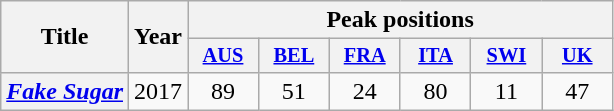<table class="wikitable plainrowheaders" style="text-align:center;">
<tr>
<th scope="col" rowspan="2">Title</th>
<th scope="col" rowspan="2">Year</th>
<th scope="col" colspan="6">Peak positions</th>
</tr>
<tr>
<th scope="col" style="width:3em;font-size:85%;"><a href='#'>AUS</a><br></th>
<th scope="col" style="width:3em;font-size:85%;"><a href='#'>BEL</a><br></th>
<th scope="col" style="width:3em;font-size:85%;"><a href='#'>FRA</a><br></th>
<th scope="col" style="width:3em;font-size:85%;"><a href='#'>ITA</a><br></th>
<th scope="col" style="width:3em;font-size:85%;"><a href='#'>SWI</a><br></th>
<th scope="col" style="width:3em;font-size:85%;"><a href='#'>UK</a><br></th>
</tr>
<tr>
<th scope="row"><em><a href='#'>Fake Sugar</a></em></th>
<td>2017</td>
<td>89</td>
<td>51</td>
<td>24</td>
<td>80</td>
<td>11</td>
<td>47</td>
</tr>
</table>
